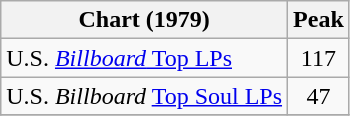<table class="wikitable">
<tr>
<th>Chart (1979)</th>
<th>Peak<br></th>
</tr>
<tr>
<td>U.S. <a href='#'><em>Billboard</em> Top LPs</a></td>
<td align="center">117</td>
</tr>
<tr>
<td>U.S. <em>Billboard</em> <a href='#'>Top Soul LPs</a></td>
<td align="center">47</td>
</tr>
<tr>
</tr>
</table>
